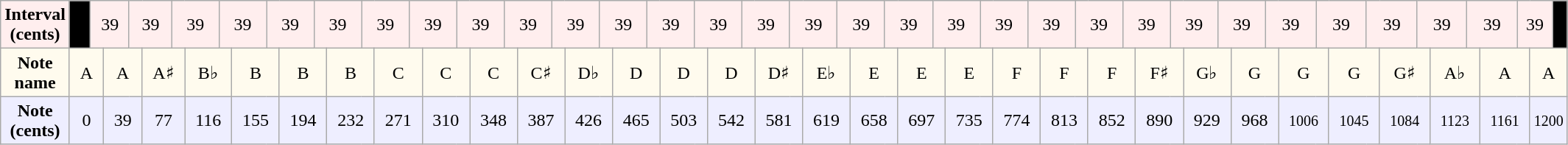<table class="wikitable">
<tr>
<td align="center" bgcolor="#ffeeee"><strong>Interval (cents)</strong></td>
<td bgcolor="#000000"></td>
<td colspan="2" align="center" bgcolor="#ffeeee">39</td>
<td colspan="2" align="center" bgcolor="#ffeeee">39</td>
<td colspan="2" align="center" bgcolor="#ffeeee">39</td>
<td colspan="2" align="center" bgcolor="#ffeeee">39</td>
<td colspan="2" align="center" bgcolor="#ffeeee">39</td>
<td colspan="2" align="center" bgcolor="#ffeeee">39</td>
<td colspan="2" align="center" bgcolor="#ffeeee">39</td>
<td colspan="2" align="center" bgcolor="#ffeeee">39</td>
<td colspan="2" align="center" bgcolor="#ffeeee">39</td>
<td colspan="2" align="center" bgcolor="#ffeeee">39</td>
<td colspan="2" align="center" bgcolor="#ffeeee">39</td>
<td colspan="2" align="center" bgcolor="#ffeeee">39</td>
<td colspan="2" align="center" bgcolor="#ffeeee">39</td>
<td colspan="2" align="center" bgcolor="#ffeeee">39</td>
<td colspan="2" align="center" bgcolor="#ffeeee">39</td>
<td colspan="2" align="center" bgcolor="#ffeeee">39</td>
<td colspan="2" align="center" bgcolor="#ffeeee">39</td>
<td colspan="2" align="center" bgcolor="#ffeeee">39</td>
<td colspan="2" align="center" bgcolor="#ffeeee">39</td>
<td colspan="2" align="center" bgcolor="#ffeeee">39</td>
<td colspan="2" align="center" bgcolor="#ffeeee">39</td>
<td colspan="2" align="center" bgcolor="#ffeeee">39</td>
<td colspan="2" align="center" bgcolor="#ffeeee">39</td>
<td colspan="2" align="center" bgcolor="#ffeeee">39</td>
<td colspan="2" align="center" bgcolor="#ffeeee">39</td>
<td colspan="2" align="center" bgcolor="#ffeeee">39</td>
<td colspan="2" align="center" bgcolor="#ffeeee">39</td>
<td colspan="2" align="center" bgcolor="#ffeeee">39</td>
<td colspan="2" align="center" bgcolor="#ffeeee">39</td>
<td colspan="2" align="center" bgcolor="#ffeeee">39</td>
<td colspan="2" align="center" bgcolor="#ffeeee">39</td>
<td bgcolor="#000000"></td>
</tr>
<tr>
<td align="center" bgcolor="#fffbee"><strong>Note name</strong></td>
<td colspan="2" align="center" bgcolor="#fffbee">A</td>
<td colspan="2" align="center" bgcolor="#fffbee">A</td>
<td colspan="2" align="center" bgcolor="#fffbee">A♯</td>
<td colspan="2" align="center" bgcolor="#fffbee">B♭</td>
<td colspan="2" align="center" bgcolor="#fffbee">B</td>
<td colspan="2" align="center" bgcolor="#fffbee">B</td>
<td colspan="2" align="center" bgcolor="#fffbee">B</td>
<td colspan="2" align="center" bgcolor="#fffbee">C</td>
<td colspan="2" align="center" bgcolor="#fffbee">C</td>
<td colspan="2" align="center" bgcolor="#fffbee">C</td>
<td colspan="2" align="center" bgcolor="#fffbee">C♯</td>
<td colspan="2" align="center" bgcolor="#fffbee">D♭</td>
<td colspan="2" align="center" bgcolor="#fffbee">D</td>
<td colspan="2" align="center" bgcolor="#fffbee">D</td>
<td colspan="2" align="center" bgcolor="#fffbee">D</td>
<td colspan="2" align="center" bgcolor="#fffbee">D♯</td>
<td colspan="2" align="center" bgcolor="#fffbee">E♭</td>
<td colspan="2" align="center" bgcolor="#fffbee">E</td>
<td colspan="2" align="center" bgcolor="#fffbee">E</td>
<td colspan="2" align="center" bgcolor="#fffbee">E</td>
<td colspan="2" align="center" bgcolor="#fffbee">F</td>
<td colspan="2" align="center" bgcolor="#fffbee">F</td>
<td colspan="2" align="center" bgcolor="#fffbee">F</td>
<td colspan="2" align="center" bgcolor="#fffbee">F♯</td>
<td colspan="2" align="center" bgcolor="#fffbee">G♭</td>
<td colspan="2" align="center" bgcolor="#fffbee">G</td>
<td colspan="2" align="center" bgcolor="#fffbee">G</td>
<td colspan="2" align="center" bgcolor="#fffbee">G</td>
<td colspan="2" align="center" bgcolor="#fffbee">G♯</td>
<td colspan="2" align="center" bgcolor="#fffbee">A♭</td>
<td colspan="2" align="center" bgcolor="#fffbee">A</td>
<td colspan="2" align="center" bgcolor="#fffbee">A</td>
</tr>
<tr>
<td align="center" bgcolor="#eeeeff"><strong>Note (cents)</strong></td>
<td colspan="2" align="center" bgcolor="#eeeeff">0</td>
<td colspan="2" align="center" bgcolor="#eeeeff">39</td>
<td colspan="2" align="center" bgcolor="#eeeeff">77</td>
<td colspan="2" align="center" bgcolor="#eeeeff">116</td>
<td colspan="2" align="center" bgcolor="#eeeeff">155</td>
<td colspan="2" align="center" bgcolor="#eeeeff">194</td>
<td colspan="2" align="center" bgcolor="#eeeeff">232</td>
<td colspan="2" align="center" bgcolor="#eeeeff">271</td>
<td colspan="2" align="center" bgcolor="#eeeeff">310</td>
<td colspan="2" align="center" bgcolor="#eeeeff">348</td>
<td colspan="2" align="center" bgcolor="#eeeeff">387</td>
<td colspan="2" align="center" bgcolor="#eeeeff">426</td>
<td colspan="2" align="center" bgcolor="#eeeeff">465</td>
<td colspan="2" align="center" bgcolor="#eeeeff">503</td>
<td colspan="2" align="center" bgcolor="#eeeeff">542</td>
<td colspan="2" align="center" bgcolor="#eeeeff">581</td>
<td colspan="2" align="center" bgcolor="#eeeeff">619</td>
<td colspan="2" align="center" bgcolor="#eeeeff">658</td>
<td colspan="2" align="center" bgcolor="#eeeeff">697</td>
<td colspan="2" align="center" bgcolor="#eeeeff">735</td>
<td colspan="2" align="center" bgcolor="#eeeeff">774</td>
<td colspan="2" align="center" bgcolor="#eeeeff">813</td>
<td colspan="2" align="center" bgcolor="#eeeeff">852</td>
<td colspan="2" align="center" bgcolor="#eeeeff">890</td>
<td colspan="2" align="center" bgcolor="#eeeeff">929</td>
<td colspan="2" align="center" bgcolor="#eeeeff">968</td>
<td colspan="2" align="center" bgcolor="#eeeeff"><small>1006</small></td>
<td colspan="2" align="center" bgcolor="#eeeeff"><small>1045</small></td>
<td colspan="2" align="center" bgcolor="#eeeeff"><small>1084</small></td>
<td colspan="2" align="center" bgcolor="#eeeeff"><small>1123</small></td>
<td colspan="2" align="center" bgcolor="#eeeeff"><small>1161</small></td>
<td colspan="2" align="center" bgcolor="#eeeeff"><small>1200</small></td>
</tr>
</table>
